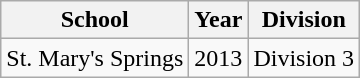<table class="wikitable">
<tr>
<th>School</th>
<th>Year</th>
<th>Division</th>
</tr>
<tr>
<td>St. Mary's Springs</td>
<td>2013</td>
<td>Division 3</td>
</tr>
</table>
